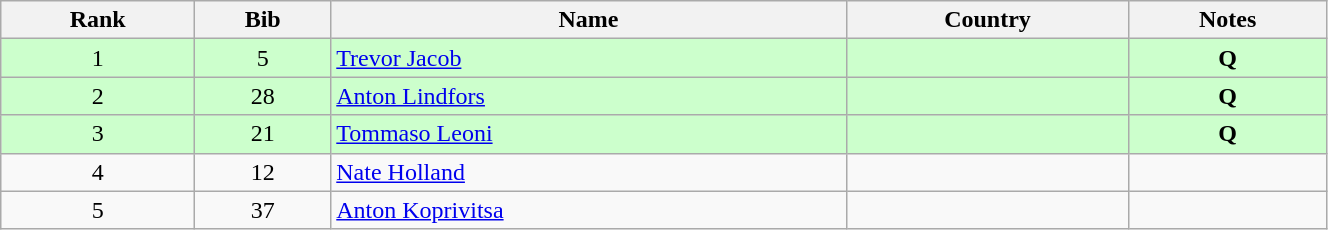<table class="wikitable" style="text-align:center;" width=70%>
<tr>
<th>Rank</th>
<th>Bib</th>
<th>Name</th>
<th>Country</th>
<th>Notes</th>
</tr>
<tr bgcolor=ccffcc>
<td>1</td>
<td>5</td>
<td align=left><a href='#'>Trevor Jacob</a></td>
<td align=left></td>
<td><strong>Q</strong></td>
</tr>
<tr bgcolor=ccffcc>
<td>2</td>
<td>28</td>
<td align=left><a href='#'>Anton Lindfors</a></td>
<td align=left></td>
<td><strong>Q</strong></td>
</tr>
<tr bgcolor=ccffcc>
<td>3</td>
<td>21</td>
<td align=left><a href='#'>Tommaso Leoni</a></td>
<td align=left></td>
<td><strong>Q</strong></td>
</tr>
<tr>
<td>4</td>
<td>12</td>
<td align=left><a href='#'>Nate Holland</a></td>
<td align=left></td>
<td></td>
</tr>
<tr>
<td>5</td>
<td>37</td>
<td align=left><a href='#'>Anton Koprivitsa</a></td>
<td align=left></td>
<td></td>
</tr>
</table>
